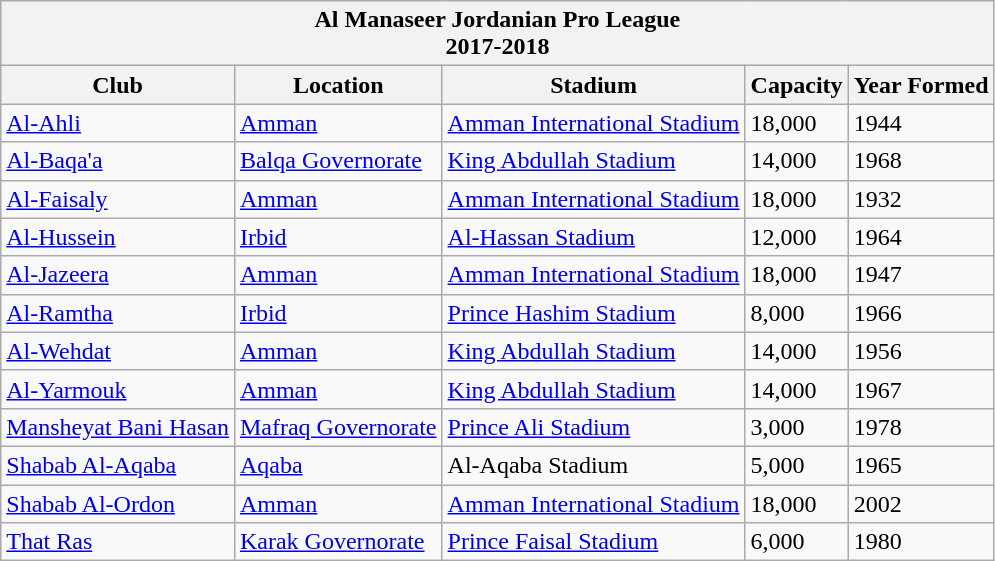<table class="wikitable">
<tr>
<th colspan="5">Al Manaseer Jordanian Pro League<br>2017-2018</th>
</tr>
<tr>
<th>Club</th>
<th>Location</th>
<th>Stadium</th>
<th>Capacity</th>
<th>Year Formed</th>
</tr>
<tr style="vertical-align:top;">
<td><a href='#'>Al-Ahli</a></td>
<td><a href='#'>Amman</a></td>
<td><a href='#'>Amman International Stadium</a></td>
<td>18,000</td>
<td>1944</td>
</tr>
<tr style="vertical-align:top;">
<td><a href='#'>Al-Baqa'a</a></td>
<td><a href='#'>Balqa Governorate </a></td>
<td><a href='#'>King Abdullah Stadium</a></td>
<td>14,000</td>
<td>1968</td>
</tr>
<tr style="vertical-align:top;">
<td><a href='#'>Al-Faisaly</a></td>
<td><a href='#'>Amman</a></td>
<td><a href='#'>Amman International Stadium</a></td>
<td>18,000</td>
<td>1932</td>
</tr>
<tr style="vertical-align:top;">
<td><a href='#'>Al-Hussein</a></td>
<td><a href='#'>Irbid</a></td>
<td><a href='#'>Al-Hassan Stadium</a></td>
<td>12,000</td>
<td>1964</td>
</tr>
<tr style="vertical-align:top;">
<td><a href='#'>Al-Jazeera</a></td>
<td><a href='#'>Amman</a></td>
<td><a href='#'>Amman International Stadium</a></td>
<td>18,000</td>
<td>1947</td>
</tr>
<tr style="vertical-align:top;">
<td><a href='#'>Al-Ramtha</a></td>
<td><a href='#'>Irbid</a></td>
<td><a href='#'>Prince Hashim Stadium</a></td>
<td>8,000</td>
<td>1966</td>
</tr>
<tr style="vertical-align:top;">
<td><a href='#'>Al-Wehdat</a></td>
<td><a href='#'>Amman</a></td>
<td><a href='#'>King Abdullah Stadium</a></td>
<td>14,000</td>
<td>1956</td>
</tr>
<tr style="vertical-align:top;">
<td><a href='#'>Al-Yarmouk</a></td>
<td><a href='#'>Amman</a></td>
<td><a href='#'>King Abdullah Stadium</a></td>
<td>14,000</td>
<td>1967</td>
</tr>
<tr style="vertical-align:top;">
<td><a href='#'>Mansheyat Bani Hasan</a></td>
<td><a href='#'>Mafraq Governorate</a></td>
<td><a href='#'>Prince Ali Stadium</a></td>
<td>3,000</td>
<td>1978</td>
</tr>
<tr style="vertical-align:top;">
<td><a href='#'>Shabab Al-Aqaba</a></td>
<td><a href='#'>Aqaba</a></td>
<td>Al-Aqaba Stadium</td>
<td>5,000</td>
<td>1965</td>
</tr>
<tr style="vertical-align:top;">
<td><a href='#'>Shabab Al-Ordon</a></td>
<td><a href='#'>Amman</a></td>
<td><a href='#'>Amman International Stadium</a></td>
<td>18,000</td>
<td>2002</td>
</tr>
<tr style="vertical-align:top;">
<td><a href='#'>That Ras</a></td>
<td><a href='#'>Karak Governorate</a></td>
<td><a href='#'>Prince Faisal Stadium</a></td>
<td>6,000</td>
<td>1980</td>
</tr>
</table>
